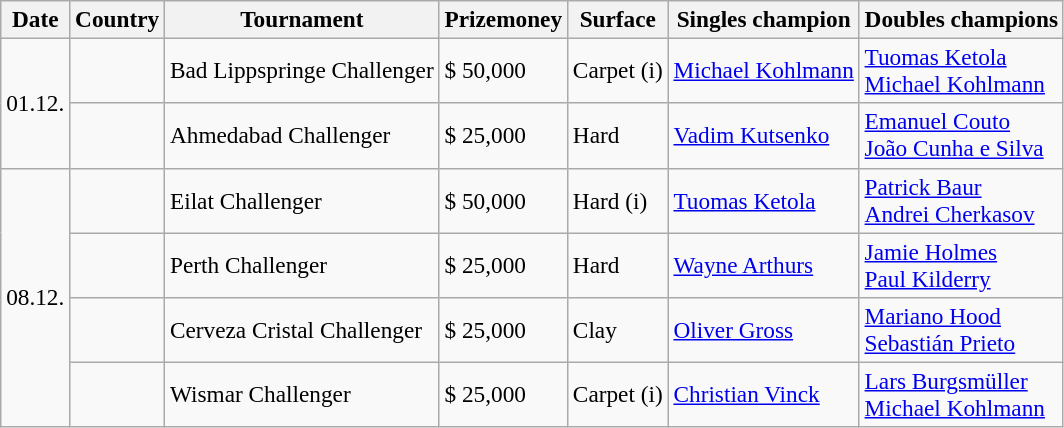<table class="sortable wikitable" style=font-size:97%>
<tr>
<th>Date</th>
<th>Country</th>
<th>Tournament</th>
<th>Prizemoney</th>
<th>Surface</th>
<th>Singles champion</th>
<th>Doubles champions</th>
</tr>
<tr>
<td rowspan="2">01.12.</td>
<td></td>
<td>Bad Lippspringe Challenger</td>
<td>$ 50,000</td>
<td>Carpet (i)</td>
<td> <a href='#'>Michael Kohlmann</a></td>
<td> <a href='#'>Tuomas Ketola</a><br> <a href='#'>Michael Kohlmann</a></td>
</tr>
<tr>
<td></td>
<td>Ahmedabad Challenger</td>
<td>$ 25,000</td>
<td>Hard</td>
<td> <a href='#'>Vadim Kutsenko</a></td>
<td> <a href='#'>Emanuel Couto</a><br> <a href='#'>João Cunha e Silva</a></td>
</tr>
<tr>
<td rowspan="4">08.12.</td>
<td></td>
<td>Eilat Challenger</td>
<td>$ 50,000</td>
<td>Hard (i)</td>
<td> <a href='#'>Tuomas Ketola</a></td>
<td> <a href='#'>Patrick Baur</a><br> <a href='#'>Andrei Cherkasov</a></td>
</tr>
<tr>
<td></td>
<td>Perth Challenger</td>
<td>$ 25,000</td>
<td>Hard</td>
<td> <a href='#'>Wayne Arthurs</a></td>
<td> <a href='#'>Jamie Holmes</a><br> <a href='#'>Paul Kilderry</a></td>
</tr>
<tr>
<td></td>
<td>Cerveza Cristal Challenger</td>
<td>$ 25,000</td>
<td>Clay</td>
<td> <a href='#'>Oliver Gross</a></td>
<td> <a href='#'>Mariano Hood</a><br> <a href='#'>Sebastián Prieto</a></td>
</tr>
<tr>
<td></td>
<td>Wismar Challenger</td>
<td>$ 25,000</td>
<td>Carpet (i)</td>
<td> <a href='#'>Christian Vinck</a></td>
<td> <a href='#'>Lars Burgsmüller</a><br> <a href='#'>Michael Kohlmann</a></td>
</tr>
</table>
